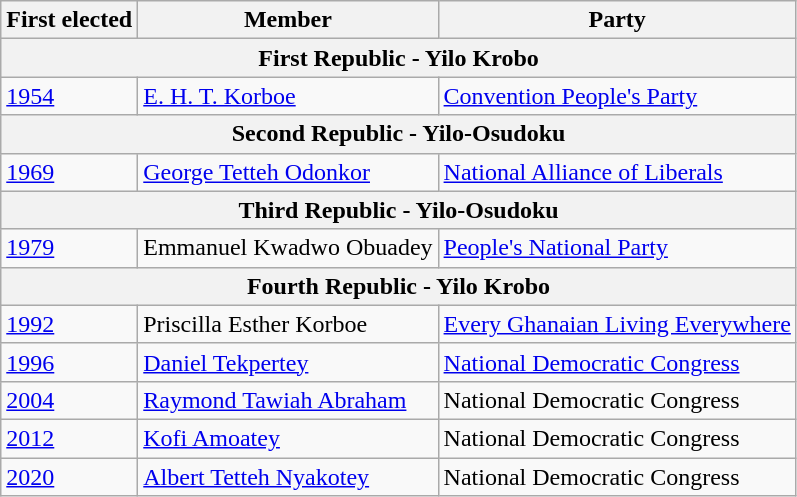<table class="wikitable">
<tr>
<th>First elected</th>
<th>Member</th>
<th>Party</th>
</tr>
<tr>
<th colspan=3>First Republic - Yilo Krobo</th>
</tr>
<tr>
<td><a href='#'>1954</a></td>
<td><a href='#'>E. H. T. Korboe</a></td>
<td><a href='#'>Convention People's Party</a></td>
</tr>
<tr>
<th colspan=3>Second Republic - Yilo-Osudoku</th>
</tr>
<tr>
<td><a href='#'>1969</a></td>
<td><a href='#'>George Tetteh Odonkor</a></td>
<td><a href='#'>National Alliance of Liberals</a></td>
</tr>
<tr>
<th colspan=3>Third Republic - Yilo-Osudoku</th>
</tr>
<tr>
<td><a href='#'>1979</a></td>
<td>Emmanuel Kwadwo Obuadey</td>
<td><a href='#'>People's National Party</a></td>
</tr>
<tr>
<th colspan=3>Fourth Republic - Yilo Krobo</th>
</tr>
<tr>
<td><a href='#'>1992</a></td>
<td>Priscilla Esther Korboe</td>
<td><a href='#'>Every Ghanaian Living Everywhere</a></td>
</tr>
<tr>
<td><a href='#'>1996</a></td>
<td><a href='#'>Daniel Tekpertey</a></td>
<td><a href='#'>National Democratic Congress</a></td>
</tr>
<tr>
<td><a href='#'>2004</a></td>
<td><a href='#'>Raymond Tawiah Abraham</a></td>
<td>National Democratic Congress</td>
</tr>
<tr>
<td><a href='#'>2012</a></td>
<td><a href='#'>Kofi Amoatey</a></td>
<td>National Democratic Congress</td>
</tr>
<tr>
<td><a href='#'>2020</a></td>
<td><a href='#'>Albert Tetteh Nyakotey</a></td>
<td>National Democratic Congress</td>
</tr>
</table>
